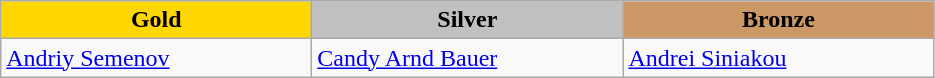<table class="wikitable" style="text-align:left">
<tr align="center">
<td width=200 bgcolor=gold><strong>Gold</strong></td>
<td width=200 bgcolor=silver><strong>Silver</strong></td>
<td width=200 bgcolor=CC9966><strong>Bronze</strong></td>
</tr>
<tr>
<td><a href='#'>Andriy Semenov</a><br><em></em></td>
<td><a href='#'>Candy Arnd Bauer</a><br><em></em></td>
<td><a href='#'>Andrei Siniakou</a><br><em></em></td>
</tr>
</table>
